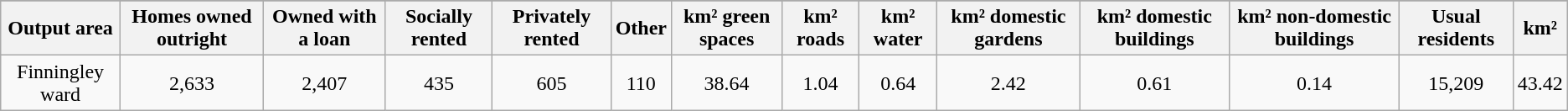<table class="wikitable">
<tr>
</tr>
<tr>
<th>Output area</th>
<th>Homes owned outright</th>
<th>Owned with a loan</th>
<th>Socially rented</th>
<th>Privately rented</th>
<th>Other</th>
<th>km² green spaces</th>
<th>km² roads</th>
<th>km² water</th>
<th>km² domestic gardens</th>
<th>km² domestic buildings</th>
<th>km² non-domestic buildings</th>
<th>Usual residents</th>
<th>km²</th>
</tr>
<tr align=center>
<td>Finningley ward</td>
<td>2,633</td>
<td>2,407</td>
<td>435</td>
<td>605</td>
<td>110</td>
<td>38.64</td>
<td>1.04</td>
<td>0.64</td>
<td>2.42</td>
<td>0.61</td>
<td>0.14</td>
<td>15,209</td>
<td>43.42</td>
</tr>
</table>
